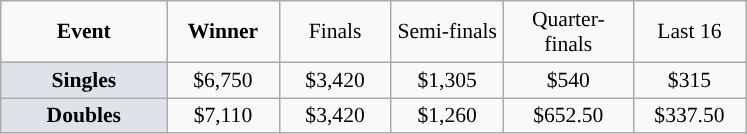<table class=wikitable style="font-size:90%;text-align:center">
<tr>
<td style="width:104px;"><strong>Event</strong></td>
<td style="width:68px;"><strong>Winner</strong></td>
<td style="width:68px;">Finals</td>
<td style="width:68px;">Semi-finals</td>
<td style="width:80px;">Quarter-finals</td>
<td style="width:68px;">Last 16</td>
</tr>
<tr>
<td style="background:#dfe2e9;"><strong>Singles</strong></td>
<td>$6,750</td>
<td>$3,420</td>
<td>$1,305</td>
<td>$540</td>
<td>$315</td>
</tr>
<tr>
<td style="background:#dfe2e9;"><strong>Doubles</strong></td>
<td>$7,110</td>
<td>$3,420</td>
<td>$1,260</td>
<td>$652.50</td>
<td>$337.50</td>
</tr>
</table>
